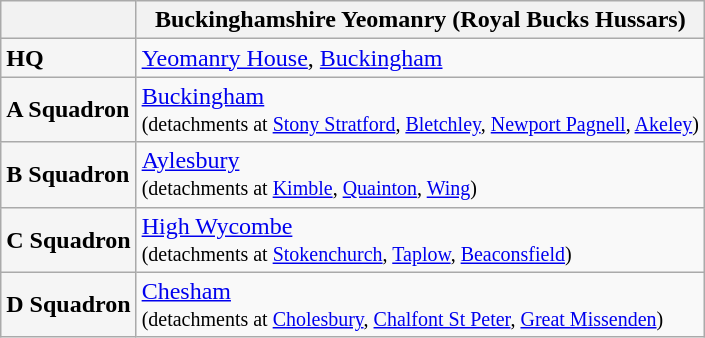<table class="wikitable">
<tr>
<th bgcolor="WhiteSmoke"></th>
<th bgcolor="WhiteSmoke">Buckinghamshire Yeomanry (Royal Bucks Hussars)</th>
</tr>
<tr>
<td bgcolor="WhiteSmoke"><strong>HQ</strong></td>
<td><a href='#'>Yeomanry House</a>, <a href='#'>Buckingham</a></td>
</tr>
<tr>
<td bgcolor="WhiteSmoke"><strong>A Squadron</strong></td>
<td><a href='#'>Buckingham</a><br><small>(detachments at <a href='#'>Stony Stratford</a>, <a href='#'>Bletchley</a>, <a href='#'>Newport Pagnell</a>, <a href='#'>Akeley</a>)</small></td>
</tr>
<tr>
<td bgcolor="WhiteSmoke"><strong>B Squadron</strong></td>
<td><a href='#'>Aylesbury</a><br><small>(detachments at <a href='#'>Kimble</a>, <a href='#'>Quainton</a>, <a href='#'>Wing</a>)</small></td>
</tr>
<tr>
<td bgcolor="WhiteSmoke"><strong>C Squadron</strong></td>
<td><a href='#'>High Wycombe</a><br><small>(detachments at <a href='#'>Stokenchurch</a>, <a href='#'>Taplow</a>, <a href='#'>Beaconsfield</a>)</small></td>
</tr>
<tr>
<td bgcolor="WhiteSmoke"><strong>D Squadron</strong></td>
<td><a href='#'>Chesham</a><br><small>(detachments at <a href='#'>Cholesbury</a>, <a href='#'>Chalfont St Peter</a>, <a href='#'>Great Missenden</a>)</small></td>
</tr>
</table>
